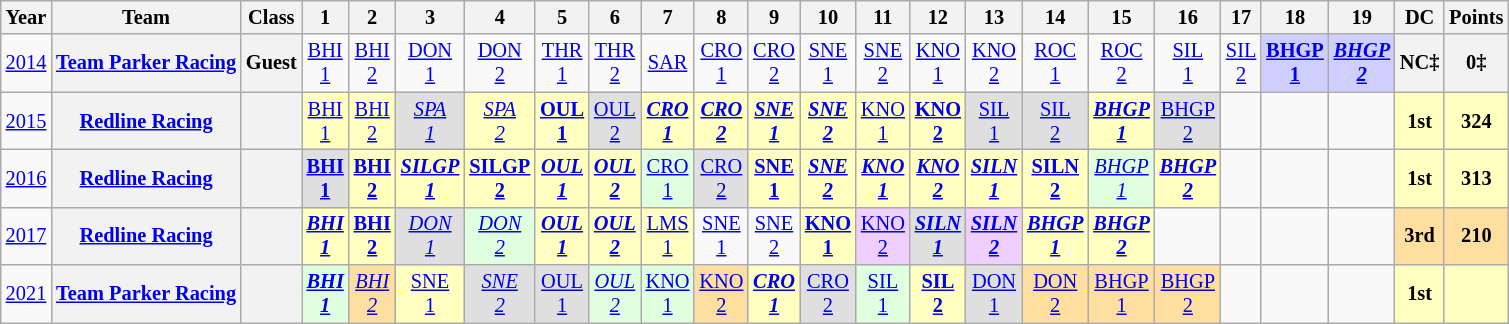<table class="wikitable" style="text-align:center; font-size:85%">
<tr>
<th>Year</th>
<th>Team</th>
<th>Class</th>
<th>1</th>
<th>2</th>
<th>3</th>
<th>4</th>
<th>5</th>
<th>6</th>
<th>7</th>
<th>8</th>
<th>9</th>
<th>10</th>
<th>11</th>
<th>12</th>
<th>13</th>
<th>14</th>
<th>15</th>
<th>16</th>
<th>17</th>
<th>18</th>
<th>19</th>
<th>DC</th>
<th>Points</th>
</tr>
<tr>
<td><a href='#'>2014</a></td>
<th nowrap><a href='#'>Team Parker Racing</a></th>
<th>Guest</th>
<td><a href='#'>BHI<br>1</a></td>
<td><a href='#'>BHI<br>2</a></td>
<td><a href='#'>DON<br>1</a></td>
<td><a href='#'>DON<br>2</a></td>
<td><a href='#'>THR<br>1</a></td>
<td><a href='#'>THR<br>2</a></td>
<td><a href='#'>SAR</a></td>
<td><a href='#'>CRO<br>1</a></td>
<td><a href='#'>CRO<br>2</a></td>
<td><a href='#'>SNE<br>1</a></td>
<td><a href='#'>SNE<br>2</a></td>
<td><a href='#'>KNO<br>1</a></td>
<td><a href='#'>KNO<br>2</a></td>
<td><a href='#'>ROC<br>1</a></td>
<td><a href='#'>ROC<br>2</a></td>
<td><a href='#'>SIL<br>1</a></td>
<td><a href='#'>SIL<br>2</a></td>
<td style="background:#cfcfff;"><strong><a href='#'>BHGP<br>1</a></strong><br></td>
<td style="background:#cfcfff;"><strong><em><a href='#'>BHGP<br>2</a></em></strong><br></td>
<th>NC‡</th>
<th>0‡</th>
</tr>
<tr>
<td><a href='#'>2015</a></td>
<th nowrap><a href='#'>Redline Racing</a></th>
<th></th>
<td style="background:#ffffbf;"><a href='#'>BHI<br>1</a><br></td>
<td style="background:#ffffbf;"><a href='#'>BHI<br>2</a><br></td>
<td style="background:#dfdfdf;"><em><a href='#'>SPA<br>1</a></em><br></td>
<td style="background:#ffffbf;"><em><a href='#'>SPA<br>2</a></em><br></td>
<td style="background:#ffffbf;"><strong><a href='#'>OUL<br>1</a></strong><br></td>
<td style="background:#dfdfdf;"><a href='#'>OUL<br>2</a><br></td>
<td style="background:#ffffbf;"><strong><em><a href='#'>CRO<br>1</a></em></strong><br></td>
<td style="background:#ffffbf;"><strong><em><a href='#'>CRO<br>2</a></em></strong><br></td>
<td style="background:#ffffbf;"><strong><em><a href='#'>SNE<br>1</a></em></strong><br></td>
<td style="background:#ffffbf;"><strong><em><a href='#'>SNE<br>2</a></em></strong><br></td>
<td style="background:#ffffbf;"><a href='#'>KNO<br>1</a><br></td>
<td style="background:#ffffbf;"><strong><a href='#'>KNO<br>2</a></strong><br></td>
<td style="background:#dfdfdf;"><a href='#'>SIL<br>1</a><br></td>
<td style="background:#dfdfdf;"><a href='#'>SIL<br>2</a><br></td>
<td style="background:#ffffbf;"><strong><em><a href='#'>BHGP<br>1</a></em></strong><br></td>
<td style="background:#dfdfdf;"><a href='#'>BHGP<br>2</a><br></td>
<td></td>
<td></td>
<td></td>
<th style="background:#ffffbf;">1st</th>
<th style="background:#ffffbf;">324</th>
</tr>
<tr>
<td><a href='#'>2016</a></td>
<th nowrap><a href='#'>Redline Racing</a></th>
<th></th>
<td style="background:#dfdfdf;"><strong><a href='#'>BHI<br>1</a></strong><br></td>
<td style="background:#ffffbf;"><strong><a href='#'>BHI<br>2</a></strong><br></td>
<td style="background:#ffffbf;"><strong><em><a href='#'>SILGP<br>1</a></em></strong><br></td>
<td style="background:#ffffbf;"><strong><a href='#'>SILGP<br>2</a></strong><br></td>
<td style="background:#ffffbf;"><strong><em><a href='#'>OUL<br>1</a></em></strong><br></td>
<td style="background:#ffffbf;"><strong><em><a href='#'>OUL<br>2</a></em></strong><br></td>
<td style="background:#dfffdf;"><a href='#'>CRO<br>1</a><br></td>
<td style="background:#dfdfdf;"><a href='#'>CRO<br>2</a><br></td>
<td style="background:#ffffbf;"><strong><a href='#'>SNE<br>1</a></strong><br></td>
<td style="background:#ffffbf;"><strong><em><a href='#'>SNE<br>2</a></em></strong><br></td>
<td style="background:#ffffbf;"><strong><em><a href='#'>KNO<br>1</a></em></strong><br></td>
<td style="background:#ffffbf;"><strong><em><a href='#'>KNO<br>2</a></em></strong><br></td>
<td style="background:#ffffbf;"><strong><em><a href='#'>SILN<br>1</a></em></strong><br></td>
<td style="background:#ffffbf;"><strong><a href='#'>SILN<br>2</a></strong><br></td>
<td style="background:#dfffdf;"><em><a href='#'>BHGP<br>1</a></em><br></td>
<td style="background:#ffffbf;"><strong><em><a href='#'>BHGP<br>2</a></em></strong><br></td>
<td></td>
<td></td>
<td></td>
<th style="background:#ffffbf;">1st</th>
<th style="background:#ffffbf;">313</th>
</tr>
<tr>
<td><a href='#'>2017</a></td>
<th nowrap><a href='#'>Redline Racing</a></th>
<th></th>
<td style="background:#ffffbf;"><strong><em><a href='#'>BHI<br>1</a></em></strong><br></td>
<td style="background:#ffffbf;"><strong><a href='#'>BHI<br>2</a></strong><br></td>
<td style="background:#dfdfdf;"><em><a href='#'>DON<br>1</a></em><br></td>
<td style="background:#dfffdf;"><em><a href='#'>DON<br>2</a></em><br></td>
<td style="background:#ffffbf;"><strong><em><a href='#'>OUL<br>1</a></em></strong><br></td>
<td style="background:#ffffbf;"><strong><em><a href='#'>OUL<br>2</a></em></strong><br></td>
<td style="background:#ffffbf;"><a href='#'>LMS<br>1</a><br></td>
<td><a href='#'>SNE<br>1</a><br></td>
<td><a href='#'>SNE<br>2</a><br></td>
<td style="background:#ffffbf;"><strong><a href='#'>KNO<br>1</a></strong><br></td>
<td style="background:#efcfff;"><a href='#'>KNO<br>2</a><br></td>
<td style="background:#dfdfdf;"><strong><em><a href='#'>SILN<br>1</a></em></strong><br></td>
<td style="background:#efcfff;"><strong><em><a href='#'>SILN<br>2</a></em></strong><br></td>
<td style="background:#ffffbf;"><strong><em><a href='#'>BHGP<br>1</a></em></strong><br></td>
<td style="background:#ffffbf;"><strong><em><a href='#'>BHGP<br>2</a></em></strong><br></td>
<td></td>
<td></td>
<td></td>
<td></td>
<th style="background:#ffdf9f;">3rd</th>
<th style="background:#ffdf9f;">210</th>
</tr>
<tr>
<td><a href='#'>2021</a></td>
<th nowrap><a href='#'>Team Parker Racing</a></th>
<th></th>
<td style="background:#DFFFDF;"><strong><em><a href='#'>BHI<br>1</a></em></strong><br></td>
<td style="background:#FFDF9F;"><em><a href='#'>BHI<br>2</a></em><br></td>
<td style="background:#FFFFBF;"><a href='#'>SNE<br>1</a><br></td>
<td style="background:#DFDFDF;"><em><a href='#'>SNE<br>2</a></em><br></td>
<td style="background:#DFDFDF;"><a href='#'>OUL<br>1</a><br></td>
<td style="background:#DFFFDF;"><em><a href='#'>OUL<br>2</a></em><br></td>
<td style="background:#DFFFDF;"><a href='#'>KNO<br>1</a><br></td>
<td style="background:#FFDF9F;"><a href='#'>KNO<br>2</a><br></td>
<td style="background:#FFFFBF;"><strong><em><a href='#'>CRO<br>1</a></em></strong><br></td>
<td style="background:#DFDFDF;"><a href='#'>CRO<br>2</a><br></td>
<td style="background:#DFFFDF;"><a href='#'>SIL<br>1</a><br></td>
<td style="background:#FFFFBF;"><strong><a href='#'>SIL<br>2</a></strong><br></td>
<td style="background:#DFDFDF;"><a href='#'>DON<br>1</a><br></td>
<td style="background:#FFDF9F;"><a href='#'>DON<br>2</a><br></td>
<td style="background:#FFDF9F;"><a href='#'>BHGP<br>1</a><br></td>
<td style="background:#FFDF9F;"><a href='#'>BHGP<br>2</a><br></td>
<td></td>
<td></td>
<td></td>
<th style="background:#FFFFBF;">1st</th>
<th style="background:#FFFFBF;"></th>
</tr>
</table>
